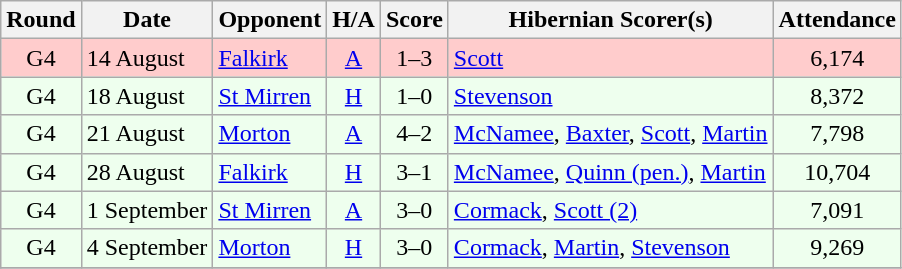<table class="wikitable" style="text-align:center">
<tr>
<th>Round</th>
<th>Date</th>
<th>Opponent</th>
<th>H/A</th>
<th>Score</th>
<th>Hibernian Scorer(s)</th>
<th>Attendance</th>
</tr>
<tr bgcolor=#FFCCCC>
<td>G4</td>
<td align=left>14 August</td>
<td align=left><a href='#'>Falkirk</a></td>
<td><a href='#'>A</a></td>
<td>1–3</td>
<td align=left><a href='#'>Scott</a></td>
<td>6,174</td>
</tr>
<tr bgcolor=#EEFFEE>
<td>G4</td>
<td align=left>18 August</td>
<td align=left><a href='#'>St Mirren</a></td>
<td><a href='#'>H</a></td>
<td>1–0</td>
<td align=left><a href='#'>Stevenson</a></td>
<td>8,372</td>
</tr>
<tr bgcolor=#EEFFEE>
<td>G4</td>
<td align=left>21 August</td>
<td align=left><a href='#'>Morton</a></td>
<td><a href='#'>A</a></td>
<td>4–2</td>
<td align=left><a href='#'>McNamee</a>, <a href='#'>Baxter</a>, <a href='#'>Scott</a>, <a href='#'>Martin</a></td>
<td>7,798</td>
</tr>
<tr bgcolor=#EEFFEE>
<td>G4</td>
<td align=left>28 August</td>
<td align=left><a href='#'>Falkirk</a></td>
<td><a href='#'>H</a></td>
<td>3–1</td>
<td align=left><a href='#'>McNamee</a>, <a href='#'>Quinn (pen.)</a>, <a href='#'>Martin</a></td>
<td>10,704</td>
</tr>
<tr bgcolor=#EEFFEE>
<td>G4</td>
<td align=left>1 September</td>
<td align=left><a href='#'>St Mirren</a></td>
<td><a href='#'>A</a></td>
<td>3–0</td>
<td align=left><a href='#'>Cormack</a>, <a href='#'>Scott (2)</a></td>
<td>7,091</td>
</tr>
<tr bgcolor=#EEFFEE>
<td>G4</td>
<td align=left>4 September</td>
<td align=left><a href='#'>Morton</a></td>
<td><a href='#'>H</a></td>
<td>3–0</td>
<td align=left><a href='#'>Cormack</a>, <a href='#'>Martin</a>, <a href='#'>Stevenson</a></td>
<td>9,269</td>
</tr>
<tr>
</tr>
</table>
